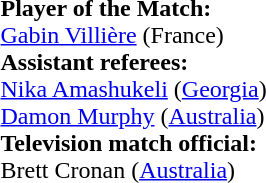<table style="width:100%">
<tr>
<td><br><strong>Player of the Match:</strong>
<br><a href='#'>Gabin Villière</a> (France)<br><strong>Assistant referees:</strong>
<br><a href='#'>Nika Amashukeli</a> (<a href='#'>Georgia</a>)
<br><a href='#'>Damon Murphy</a> (<a href='#'>Australia</a>)
<br><strong>Television match official:</strong>
<br>Brett Cronan (<a href='#'>Australia</a>)</td>
</tr>
</table>
